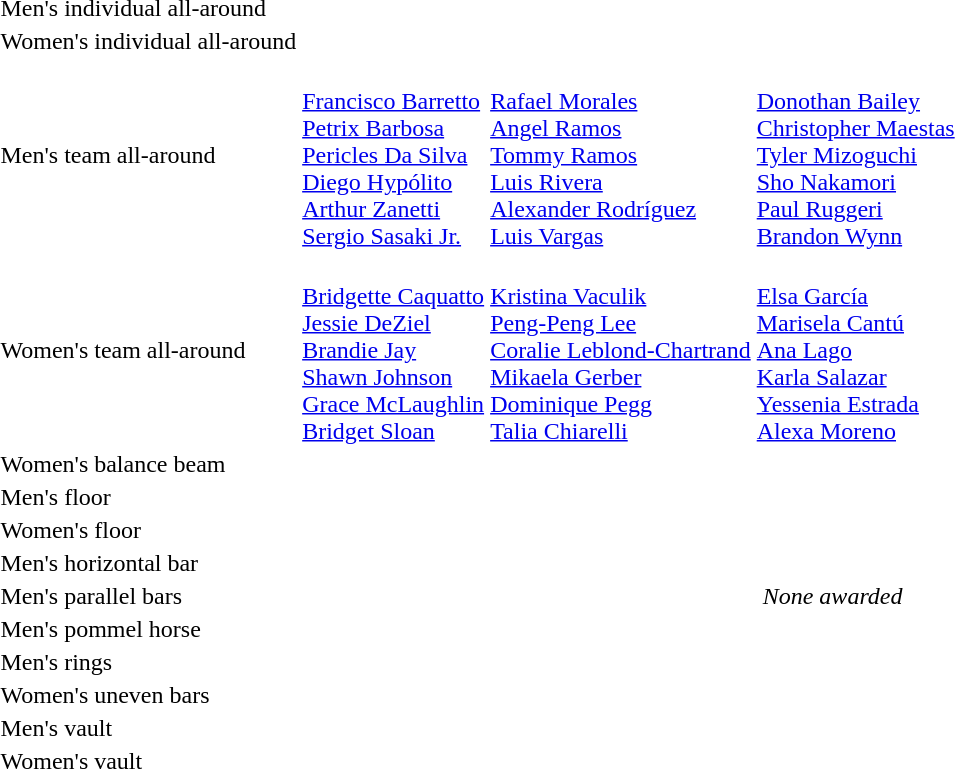<table>
<tr>
<td>Men's individual all-around<br></td>
<td></td>
<td></td>
<td></td>
</tr>
<tr>
<td>Women's individual all-around<br></td>
<td></td>
<td></td>
<td></td>
</tr>
<tr>
<td>Men's team all-around<br></td>
<td><br><a href='#'>Francisco Barretto</a><br><a href='#'>Petrix Barbosa</a><br><a href='#'>Pericles Da Silva</a><br><a href='#'>Diego Hypólito</a><br><a href='#'>Arthur Zanetti</a><br><a href='#'>Sergio Sasaki Jr.</a></td>
<td><br><a href='#'>Rafael Morales</a><br><a href='#'>Angel Ramos</a><br><a href='#'>Tommy Ramos</a><br><a href='#'>Luis Rivera</a><br><a href='#'>Alexander Rodríguez</a><br><a href='#'>Luis Vargas</a></td>
<td><br><a href='#'>Donothan Bailey</a><br><a href='#'>Christopher Maestas</a><br><a href='#'>Tyler Mizoguchi</a><br><a href='#'>Sho Nakamori</a><br><a href='#'>Paul Ruggeri</a><br><a href='#'>Brandon Wynn</a></td>
</tr>
<tr>
<td>Women's team all-around<br></td>
<td><br><a href='#'>Bridgette Caquatto</a><br><a href='#'>Jessie DeZiel</a><br><a href='#'>Brandie Jay</a><br><a href='#'>Shawn Johnson</a><br><a href='#'>Grace McLaughlin</a><br><a href='#'>Bridget Sloan</a></td>
<td><br><a href='#'>Kristina Vaculik</a><br><a href='#'>Peng-Peng Lee</a><br><a href='#'>Coralie Leblond-Chartrand</a><br><a href='#'>Mikaela Gerber</a><br><a href='#'>Dominique Pegg</a><br><a href='#'>Talia Chiarelli</a></td>
<td><br><a href='#'>Elsa García</a><br><a href='#'>Marisela Cantú</a><br><a href='#'>Ana Lago</a><br><a href='#'>Karla Salazar</a><br><a href='#'>Yessenia Estrada</a><br><a href='#'>Alexa Moreno</a></td>
</tr>
<tr>
<td>Women's balance beam<br></td>
<td></td>
<td></td>
<td></td>
</tr>
<tr>
<td>Men's floor<br></td>
<td></td>
<td></td>
<td></td>
</tr>
<tr>
<td>Women's floor<br></td>
<td></td>
<td></td>
<td></td>
</tr>
<tr>
<td>Men's horizontal bar<br></td>
<td></td>
<td></td>
<td></td>
</tr>
<tr>
<td rowspan=3>Men's parallel bars<br></td>
<td rowspan=3></td>
<td></td>
<td rowspan=3> <em>None awarded</em></td>
</tr>
<tr>
<td></td>
</tr>
<tr>
<td></td>
</tr>
<tr>
<td>Men's pommel horse<br></td>
<td></td>
<td></td>
<td></td>
</tr>
<tr>
<td>Men's rings<br></td>
<td></td>
<td></td>
<td></td>
</tr>
<tr>
<td rowspan=2>Women's uneven bars<br></td>
<td rowspan=2></td>
<td rowspan=2></td>
<td></td>
</tr>
<tr>
<td></td>
</tr>
<tr>
<td>Men's vault<br></td>
<td></td>
<td></td>
<td></td>
</tr>
<tr>
<td>Women's vault<br></td>
<td></td>
<td></td>
<td></td>
</tr>
</table>
